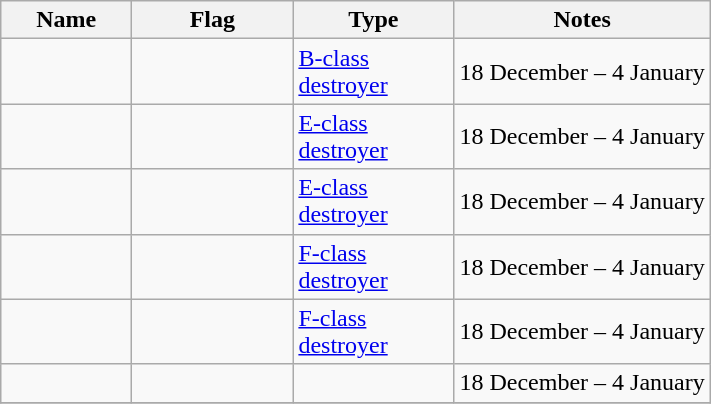<table class="wikitable sortable">
<tr>
<th scope="col" width="80px">Name</th>
<th scope="col" width="100px">Flag</th>
<th scope="col" width="100px">Type</th>
<th>Notes</th>
</tr>
<tr>
<td align="left"></td>
<td align="left"></td>
<td align="left"><a href='#'>B-class destroyer</a></td>
<td align="left">18 December – 4 January</td>
</tr>
<tr>
<td align="left"></td>
<td align="left"></td>
<td align="left"><a href='#'>E-class destroyer</a></td>
<td align="left">18 December – 4 January</td>
</tr>
<tr>
<td align="left"></td>
<td align="left"></td>
<td align="left"><a href='#'>E-class destroyer</a></td>
<td align="left">18 December – 4 January</td>
</tr>
<tr>
<td align="left"></td>
<td align="left"></td>
<td align="left"><a href='#'>F-class destroyer</a></td>
<td align="left">18 December – 4 January</td>
</tr>
<tr>
<td align="left"></td>
<td align="left"></td>
<td align="left"><a href='#'>F-class destroyer</a></td>
<td align="left">18 December – 4 January</td>
</tr>
<tr>
<td align="left"></td>
<td align="left"></td>
<td align="left"></td>
<td align="left">18 December – 4 January</td>
</tr>
<tr>
</tr>
</table>
